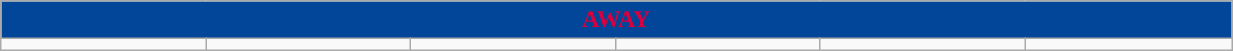<table class="wikitable collapsible collapsed" style="width:65%">
<tr>
<th colspan=6 ! style="color:#d9003f; background:#014698">AWAY</th>
</tr>
<tr>
<td></td>
<td></td>
<td></td>
<td></td>
<td></td>
<td></td>
</tr>
</table>
